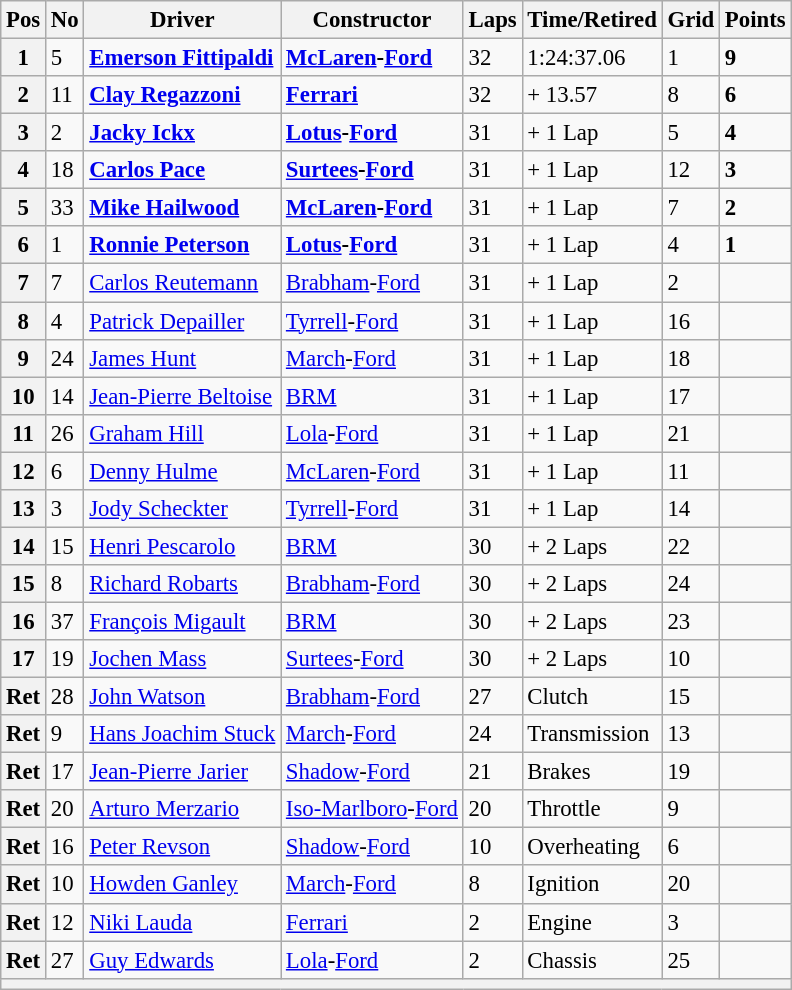<table class="wikitable" style="font-size: 95%">
<tr>
<th>Pos</th>
<th>No</th>
<th>Driver</th>
<th>Constructor</th>
<th>Laps</th>
<th>Time/Retired</th>
<th>Grid</th>
<th>Points</th>
</tr>
<tr>
<th>1</th>
<td>5</td>
<td> <strong><a href='#'>Emerson Fittipaldi</a></strong></td>
<td><strong><a href='#'>McLaren</a>-<a href='#'>Ford</a></strong></td>
<td>32</td>
<td>1:24:37.06</td>
<td>1</td>
<td><strong>9</strong></td>
</tr>
<tr>
<th>2</th>
<td>11</td>
<td> <strong><a href='#'>Clay Regazzoni</a></strong></td>
<td><strong><a href='#'>Ferrari</a></strong></td>
<td>32</td>
<td>+ 13.57</td>
<td>8</td>
<td><strong>6</strong></td>
</tr>
<tr>
<th>3</th>
<td>2</td>
<td> <strong><a href='#'>Jacky Ickx</a></strong></td>
<td><strong><a href='#'>Lotus</a>-<a href='#'>Ford</a></strong></td>
<td>31</td>
<td>+ 1 Lap</td>
<td>5</td>
<td><strong>4</strong></td>
</tr>
<tr>
<th>4</th>
<td>18</td>
<td> <strong><a href='#'>Carlos Pace</a></strong></td>
<td><strong><a href='#'>Surtees</a>-<a href='#'>Ford</a></strong></td>
<td>31</td>
<td>+ 1 Lap</td>
<td>12</td>
<td><strong>3</strong></td>
</tr>
<tr>
<th>5</th>
<td>33</td>
<td> <strong><a href='#'>Mike Hailwood</a></strong></td>
<td><strong><a href='#'>McLaren</a>-<a href='#'>Ford</a></strong></td>
<td>31</td>
<td>+ 1 Lap</td>
<td>7</td>
<td><strong>2</strong></td>
</tr>
<tr>
<th>6</th>
<td>1</td>
<td> <strong><a href='#'>Ronnie Peterson</a></strong></td>
<td><strong><a href='#'>Lotus</a>-<a href='#'>Ford</a></strong></td>
<td>31</td>
<td>+ 1 Lap</td>
<td>4</td>
<td><strong>1</strong></td>
</tr>
<tr>
<th>7</th>
<td>7</td>
<td> <a href='#'>Carlos Reutemann</a></td>
<td><a href='#'>Brabham</a>-<a href='#'>Ford</a></td>
<td>31</td>
<td>+ 1 Lap</td>
<td>2</td>
<td> </td>
</tr>
<tr>
<th>8</th>
<td>4</td>
<td> <a href='#'>Patrick Depailler</a></td>
<td><a href='#'>Tyrrell</a>-<a href='#'>Ford</a></td>
<td>31</td>
<td>+ 1 Lap</td>
<td>16</td>
<td> </td>
</tr>
<tr>
<th>9</th>
<td>24</td>
<td> <a href='#'>James Hunt</a></td>
<td><a href='#'>March</a>-<a href='#'>Ford</a></td>
<td>31</td>
<td>+ 1 Lap</td>
<td>18</td>
<td> </td>
</tr>
<tr>
<th>10</th>
<td>14</td>
<td> <a href='#'>Jean-Pierre Beltoise</a></td>
<td><a href='#'>BRM</a></td>
<td>31</td>
<td>+ 1 Lap</td>
<td>17</td>
<td> </td>
</tr>
<tr>
<th>11</th>
<td>26</td>
<td> <a href='#'>Graham Hill</a></td>
<td><a href='#'>Lola</a>-<a href='#'>Ford</a></td>
<td>31</td>
<td>+ 1 Lap</td>
<td>21</td>
<td> </td>
</tr>
<tr>
<th>12</th>
<td>6</td>
<td> <a href='#'>Denny Hulme</a></td>
<td><a href='#'>McLaren</a>-<a href='#'>Ford</a></td>
<td>31</td>
<td>+ 1 Lap</td>
<td>11</td>
<td> </td>
</tr>
<tr>
<th>13</th>
<td>3</td>
<td> <a href='#'>Jody Scheckter</a></td>
<td><a href='#'>Tyrrell</a>-<a href='#'>Ford</a></td>
<td>31</td>
<td>+ 1 Lap</td>
<td>14</td>
<td> </td>
</tr>
<tr>
<th>14</th>
<td>15</td>
<td> <a href='#'>Henri Pescarolo</a></td>
<td><a href='#'>BRM</a></td>
<td>30</td>
<td>+ 2 Laps</td>
<td>22</td>
<td> </td>
</tr>
<tr>
<th>15</th>
<td>8</td>
<td> <a href='#'>Richard Robarts</a></td>
<td><a href='#'>Brabham</a>-<a href='#'>Ford</a></td>
<td>30</td>
<td>+ 2 Laps</td>
<td>24</td>
<td> </td>
</tr>
<tr>
<th>16</th>
<td>37</td>
<td> <a href='#'>François Migault</a></td>
<td><a href='#'>BRM</a></td>
<td>30</td>
<td>+ 2 Laps</td>
<td>23</td>
<td> </td>
</tr>
<tr>
<th>17</th>
<td>19</td>
<td> <a href='#'>Jochen Mass</a></td>
<td><a href='#'>Surtees</a>-<a href='#'>Ford</a></td>
<td>30</td>
<td>+ 2 Laps</td>
<td>10</td>
<td> </td>
</tr>
<tr>
<th>Ret</th>
<td>28</td>
<td> <a href='#'>John Watson</a></td>
<td><a href='#'>Brabham</a>-<a href='#'>Ford</a></td>
<td>27</td>
<td>Clutch</td>
<td>15</td>
<td> </td>
</tr>
<tr>
<th>Ret</th>
<td>9</td>
<td> <a href='#'>Hans Joachim Stuck</a></td>
<td><a href='#'>March</a>-<a href='#'>Ford</a></td>
<td>24</td>
<td>Transmission</td>
<td>13</td>
<td> </td>
</tr>
<tr>
<th>Ret</th>
<td>17</td>
<td> <a href='#'>Jean-Pierre Jarier</a></td>
<td><a href='#'>Shadow</a>-<a href='#'>Ford</a></td>
<td>21</td>
<td>Brakes</td>
<td>19</td>
<td> </td>
</tr>
<tr>
<th>Ret</th>
<td>20</td>
<td> <a href='#'>Arturo Merzario</a></td>
<td><a href='#'>Iso-Marlboro</a>-<a href='#'>Ford</a></td>
<td>20</td>
<td>Throttle</td>
<td>9</td>
<td> </td>
</tr>
<tr>
<th>Ret</th>
<td>16</td>
<td> <a href='#'>Peter Revson</a></td>
<td><a href='#'>Shadow</a>-<a href='#'>Ford</a></td>
<td>10</td>
<td>Overheating</td>
<td>6</td>
<td> </td>
</tr>
<tr>
<th>Ret</th>
<td>10</td>
<td> <a href='#'>Howden Ganley</a></td>
<td><a href='#'>March</a>-<a href='#'>Ford</a></td>
<td>8</td>
<td>Ignition</td>
<td>20</td>
<td> </td>
</tr>
<tr>
<th>Ret</th>
<td>12</td>
<td> <a href='#'>Niki Lauda</a></td>
<td><a href='#'>Ferrari</a></td>
<td>2</td>
<td>Engine</td>
<td>3</td>
<td> </td>
</tr>
<tr>
<th>Ret</th>
<td>27</td>
<td> <a href='#'>Guy Edwards</a></td>
<td><a href='#'>Lola</a>-<a href='#'>Ford</a></td>
<td>2</td>
<td>Chassis</td>
<td>25</td>
<td> </td>
</tr>
<tr>
<th colspan="8"></th>
</tr>
</table>
